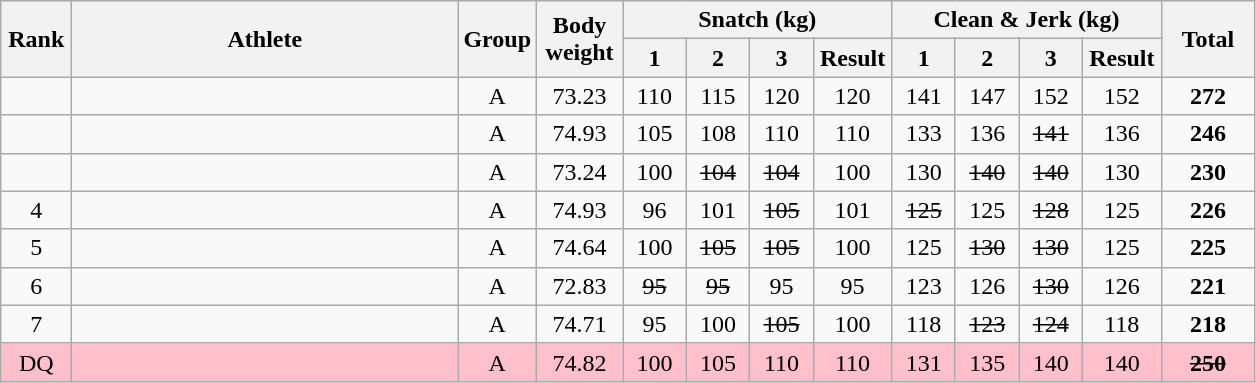<table class = "wikitable" style="text-align:center;">
<tr>
<th rowspan=2 width=40>Rank</th>
<th rowspan=2 width=250>Athlete</th>
<th rowspan=2 width=40>Group</th>
<th rowspan=2 width=50>Body weight</th>
<th colspan=4>Snatch (kg)</th>
<th colspan=4>Clean & Jerk (kg)</th>
<th rowspan=2 width=55>Total</th>
</tr>
<tr>
<th width=35>1</th>
<th width=35>2</th>
<th width=35>3</th>
<th width=45>Result</th>
<th width=35>1</th>
<th width=35>2</th>
<th width=35>3</th>
<th width=45>Result</th>
</tr>
<tr>
<td></td>
<td align=left></td>
<td>A</td>
<td>73.23</td>
<td>110</td>
<td>115</td>
<td>120</td>
<td>120</td>
<td>141</td>
<td>147</td>
<td>152</td>
<td>152</td>
<td><strong>272</strong></td>
</tr>
<tr>
<td></td>
<td align=left></td>
<td>A</td>
<td>74.93</td>
<td>105</td>
<td>108</td>
<td>110</td>
<td>110</td>
<td>133</td>
<td>136</td>
<td><s>141</s></td>
<td>136</td>
<td><strong>246</strong></td>
</tr>
<tr>
<td></td>
<td align=left></td>
<td>A</td>
<td>73.24</td>
<td>100</td>
<td><s>104</s></td>
<td><s>104</s></td>
<td>100</td>
<td>130</td>
<td><s>140</s></td>
<td><s>140</s></td>
<td>130</td>
<td><strong>230</strong></td>
</tr>
<tr>
<td>4</td>
<td align=left></td>
<td>A</td>
<td>74.93</td>
<td>96</td>
<td>101</td>
<td><s>105</s></td>
<td>101</td>
<td><s>125</s></td>
<td>125</td>
<td><s>128</s></td>
<td>125</td>
<td><strong>226</strong></td>
</tr>
<tr>
<td>5</td>
<td align=left></td>
<td>A</td>
<td>74.64</td>
<td>100</td>
<td><s>105</s></td>
<td><s>105</s></td>
<td>100</td>
<td>125</td>
<td><s>130</s></td>
<td><s>130</s></td>
<td>125</td>
<td><strong>225</strong></td>
</tr>
<tr>
<td>6</td>
<td align=left></td>
<td>A</td>
<td>72.83</td>
<td><s>95</s></td>
<td><s>95</s></td>
<td>95</td>
<td>95</td>
<td>123</td>
<td>126</td>
<td><s>130</s></td>
<td>126</td>
<td><strong>221</strong></td>
</tr>
<tr>
<td>7</td>
<td align=left></td>
<td>A</td>
<td>74.71</td>
<td>95</td>
<td>100</td>
<td><s>105</s></td>
<td>100</td>
<td>118</td>
<td><s>123</s></td>
<td><s>124</s></td>
<td>118</td>
<td><strong>218</strong></td>
</tr>
<tr bgcolor=pink>
<td>DQ</td>
<td align=left></td>
<td>A</td>
<td>74.82</td>
<td>100</td>
<td>105</td>
<td>110</td>
<td>110</td>
<td>131</td>
<td>135</td>
<td>140</td>
<td>140</td>
<td><s><strong>250</strong></s></td>
</tr>
</table>
